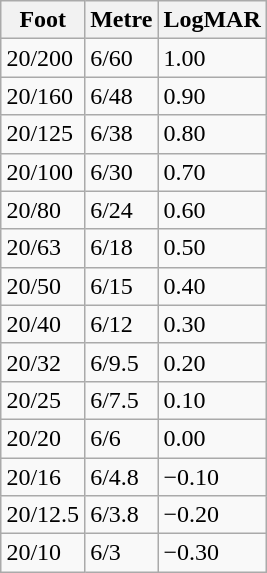<table class="wikitable" style="float:right; margin-left:1em">
<tr>
<th>Foot</th>
<th>Metre</th>
<th>LogMAR</th>
</tr>
<tr>
<td>20/200</td>
<td>6/60</td>
<td>1.00</td>
</tr>
<tr>
<td>20/160</td>
<td>6/48</td>
<td>0.90</td>
</tr>
<tr>
<td>20/125</td>
<td>6/38</td>
<td>0.80</td>
</tr>
<tr>
<td>20/100</td>
<td>6/30</td>
<td>0.70</td>
</tr>
<tr>
<td>20/80</td>
<td>6/24</td>
<td>0.60</td>
</tr>
<tr>
<td>20/63</td>
<td>6/18</td>
<td>0.50</td>
</tr>
<tr>
<td>20/50</td>
<td>6/15</td>
<td>0.40</td>
</tr>
<tr>
<td>20/40</td>
<td>6/12</td>
<td>0.30</td>
</tr>
<tr>
<td>20/32</td>
<td>6/9.5</td>
<td>0.20</td>
</tr>
<tr>
<td>20/25</td>
<td>6/7.5</td>
<td>0.10</td>
</tr>
<tr>
<td>20/20</td>
<td>6/6</td>
<td>0.00</td>
</tr>
<tr>
<td>20/16</td>
<td>6/4.8</td>
<td>−0.10</td>
</tr>
<tr>
<td>20/12.5</td>
<td>6/3.8</td>
<td>−0.20</td>
</tr>
<tr>
<td>20/10</td>
<td>6/3</td>
<td>−0.30</td>
</tr>
</table>
